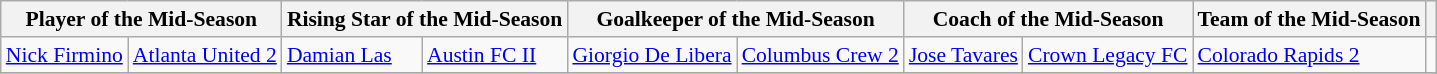<table class="wikitable" style="font-size:90%">
<tr>
<th colspan="2">Player of the Mid-Season</th>
<th colspan="2">Rising Star of the Mid-Season</th>
<th colspan="2">Goalkeeper of the Mid-Season</th>
<th colspan="2">Coach of the Mid-Season</th>
<th rowspan="1">Team of the Mid-Season</th>
<th rowspan="1"></th>
</tr>
<tr>
<td> <a href='#'>Nick Firmino</a></td>
<td><a href='#'>Atlanta United 2</a></td>
<td> <a href='#'>Damian Las</a></td>
<td><a href='#'>Austin FC II</a></td>
<td> <a href='#'>Giorgio De Libera</a></td>
<td><a href='#'>Columbus Crew 2</a></td>
<td> <a href='#'> Jose Tavares</a></td>
<td><a href='#'>Crown Legacy FC</a></td>
<td><a href='#'>Colorado Rapids 2</a></td>
<td style="text-align:center"></td>
</tr>
<tr>
</tr>
</table>
